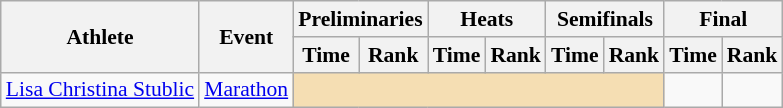<table class=wikitable style="font-size:90%;">
<tr>
<th rowspan="2">Athlete</th>
<th rowspan="2">Event</th>
<th colspan="2">Preliminaries</th>
<th colspan="2">Heats</th>
<th colspan="2">Semifinals</th>
<th colspan="2">Final</th>
</tr>
<tr>
<th>Time</th>
<th>Rank</th>
<th>Time</th>
<th>Rank</th>
<th>Time</th>
<th>Rank</th>
<th>Time</th>
<th>Rank</th>
</tr>
<tr style="border-top: single;">
<td><a href='#'>Lisa Christina Stublic</a></td>
<td><a href='#'>Marathon</a></td>
<td colspan= 6 bgcolor="wheat"></td>
<td align=center></td>
<td align=center></td>
</tr>
</table>
